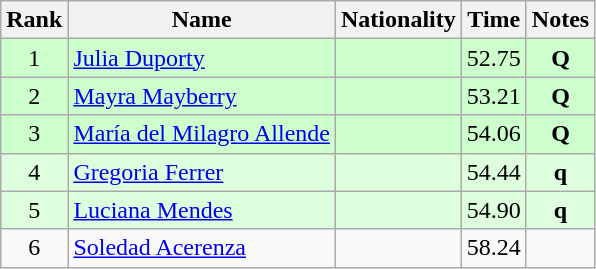<table class="wikitable sortable" style="text-align:center">
<tr>
<th>Rank</th>
<th>Name</th>
<th>Nationality</th>
<th>Time</th>
<th>Notes</th>
</tr>
<tr bgcolor=ccffcc>
<td align=center>1</td>
<td align=left><a href='#'>Julia Duporty</a></td>
<td align=left></td>
<td>52.75</td>
<td><strong>Q</strong></td>
</tr>
<tr bgcolor=ccffcc>
<td align=center>2</td>
<td align=left><a href='#'>Mayra Mayberry</a></td>
<td align=left></td>
<td>53.21</td>
<td><strong>Q</strong></td>
</tr>
<tr bgcolor=ccffcc>
<td align=center>3</td>
<td align=left><a href='#'>María del Milagro Allende</a></td>
<td align=left></td>
<td>54.06</td>
<td><strong>Q</strong></td>
</tr>
<tr bgcolor=ddffdd>
<td align=center>4</td>
<td align=left><a href='#'>Gregoria Ferrer</a></td>
<td align=left></td>
<td>54.44</td>
<td><strong>q</strong></td>
</tr>
<tr bgcolor=ddffdd>
<td align=center>5</td>
<td align=left><a href='#'>Luciana Mendes</a></td>
<td align=left></td>
<td>54.90</td>
<td><strong>q</strong></td>
</tr>
<tr>
<td align=center>6</td>
<td align=left><a href='#'>Soledad Acerenza</a></td>
<td align=left></td>
<td>58.24</td>
<td></td>
</tr>
</table>
